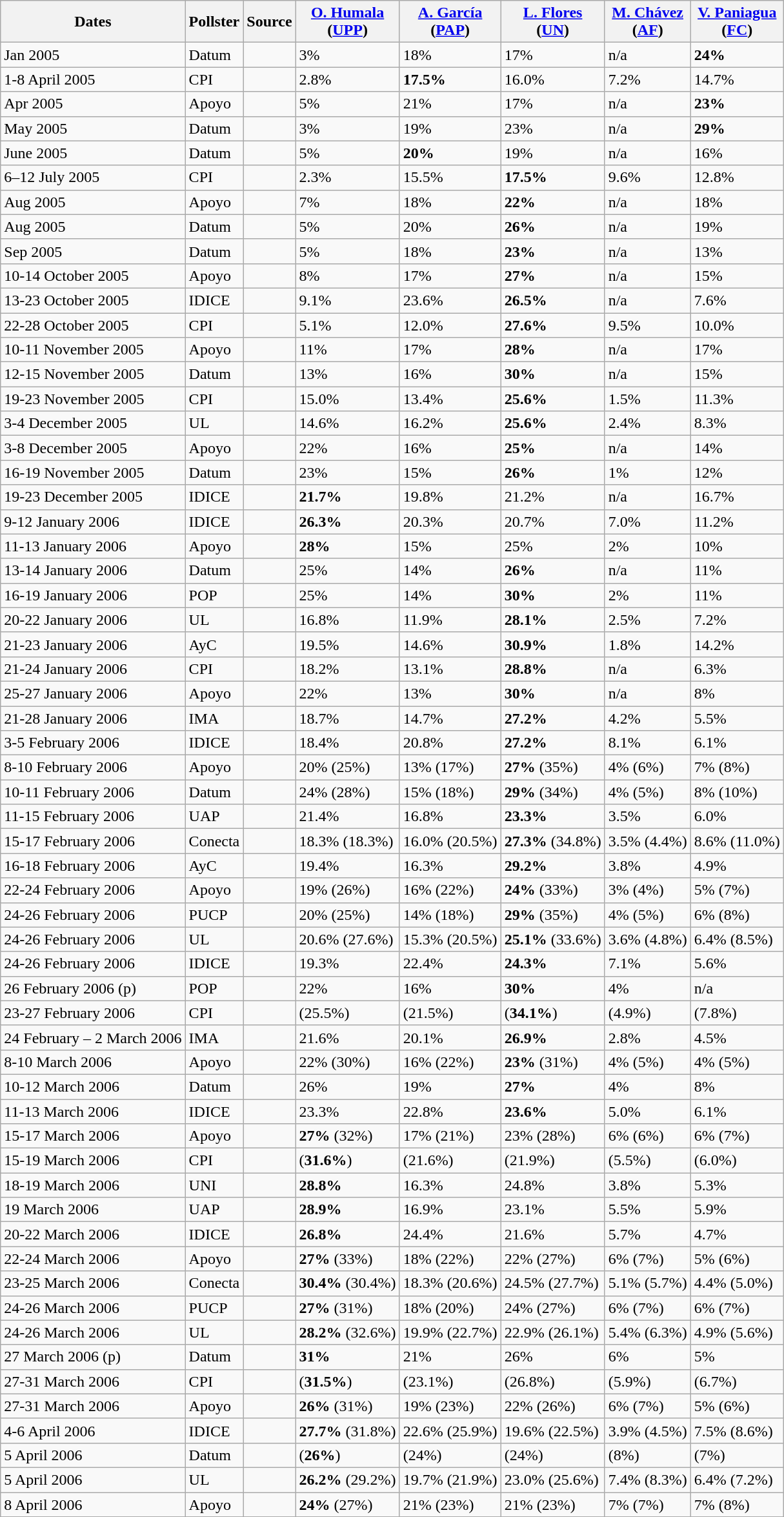<table class="wikitable">
<tr>
<th>Dates</th>
<th>Pollster</th>
<th>Source</th>
<th><a href='#'>O. Humala</a> <br> (<a href='#'>UPP</a>)</th>
<th><a href='#'>A. García</a> <br> (<a href='#'>PAP</a>)</th>
<th><a href='#'>L. Flores</a> <br> (<a href='#'>UN</a>)</th>
<th><a href='#'>M. Chávez</a> <br> (<a href='#'>AF</a>)</th>
<th><a href='#'>V. Paniagua</a> <br> (<a href='#'>FC</a>)</th>
</tr>
<tr>
<td>Jan 2005</td>
<td>Datum</td>
<td></td>
<td>3%</td>
<td>18%</td>
<td>17%</td>
<td>n/a</td>
<td><strong>24%</strong></td>
</tr>
<tr>
<td>1-8 April 2005</td>
<td>CPI</td>
<td></td>
<td>2.8%</td>
<td><strong>17.5%</strong></td>
<td>16.0%</td>
<td>7.2%</td>
<td>14.7%</td>
</tr>
<tr>
<td>Apr 2005</td>
<td>Apoyo</td>
<td></td>
<td>5%</td>
<td>21%</td>
<td>17%</td>
<td>n/a</td>
<td><strong>23%</strong></td>
</tr>
<tr>
<td>May 2005</td>
<td>Datum</td>
<td></td>
<td>3%</td>
<td>19%</td>
<td>23%</td>
<td>n/a</td>
<td><strong>29%</strong></td>
</tr>
<tr>
<td>June 2005</td>
<td>Datum</td>
<td></td>
<td>5%</td>
<td><strong>20%</strong></td>
<td>19%</td>
<td>n/a</td>
<td>16%</td>
</tr>
<tr>
<td>6–12 July 2005</td>
<td>CPI</td>
<td></td>
<td>2.3%</td>
<td>15.5%</td>
<td><strong>17.5%</strong></td>
<td>9.6%</td>
<td>12.8%</td>
</tr>
<tr>
<td>Aug 2005</td>
<td>Apoyo</td>
<td></td>
<td>7%</td>
<td>18%</td>
<td><strong>22%</strong></td>
<td>n/a</td>
<td>18%</td>
</tr>
<tr>
<td>Aug 2005</td>
<td>Datum</td>
<td></td>
<td>5%</td>
<td>20%</td>
<td><strong>26%</strong></td>
<td>n/a</td>
<td>19%</td>
</tr>
<tr>
<td>Sep 2005</td>
<td>Datum</td>
<td></td>
<td>5%</td>
<td>18%</td>
<td><strong>23%</strong></td>
<td>n/a</td>
<td>13%</td>
</tr>
<tr>
<td>10-14 October 2005</td>
<td>Apoyo</td>
<td></td>
<td>8%</td>
<td>17%</td>
<td><strong>27%</strong></td>
<td>n/a</td>
<td>15%</td>
</tr>
<tr>
<td>13-23 October 2005</td>
<td>IDICE</td>
<td></td>
<td>9.1%</td>
<td>23.6%</td>
<td><strong>26.5%</strong></td>
<td>n/a</td>
<td>7.6%</td>
</tr>
<tr>
<td>22-28 October 2005</td>
<td>CPI</td>
<td></td>
<td>5.1%</td>
<td>12.0%</td>
<td><strong>27.6%</strong></td>
<td>9.5%</td>
<td>10.0%</td>
</tr>
<tr>
<td>10-11 November 2005</td>
<td>Apoyo</td>
<td></td>
<td>11%</td>
<td>17%</td>
<td><strong>28%</strong></td>
<td>n/a</td>
<td>17%</td>
</tr>
<tr>
<td>12-15 November 2005</td>
<td>Datum</td>
<td></td>
<td>13%</td>
<td>16%</td>
<td><strong>30%</strong></td>
<td>n/a</td>
<td>15%</td>
</tr>
<tr>
<td>19-23 November 2005</td>
<td>CPI</td>
<td></td>
<td>15.0%</td>
<td>13.4%</td>
<td><strong>25.6%</strong></td>
<td>1.5%</td>
<td>11.3%</td>
</tr>
<tr>
<td>3-4 December 2005</td>
<td>UL</td>
<td></td>
<td>14.6%</td>
<td>16.2%</td>
<td><strong>25.6%</strong></td>
<td>2.4%</td>
<td>8.3%</td>
</tr>
<tr>
<td>3-8 December 2005</td>
<td>Apoyo</td>
<td></td>
<td>22%</td>
<td>16%</td>
<td><strong>25%</strong></td>
<td>n/a</td>
<td>14%</td>
</tr>
<tr>
<td>16-19 November 2005</td>
<td>Datum</td>
<td></td>
<td>23%</td>
<td>15%</td>
<td><strong>26%</strong></td>
<td>1%</td>
<td>12%</td>
</tr>
<tr>
<td>19-23 December 2005</td>
<td>IDICE</td>
<td></td>
<td><strong>21.7%</strong></td>
<td>19.8%</td>
<td>21.2%</td>
<td>n/a</td>
<td>16.7%</td>
</tr>
<tr>
<td>9-12 January 2006</td>
<td>IDICE</td>
<td></td>
<td><strong>26.3%</strong></td>
<td>20.3%</td>
<td>20.7%</td>
<td>7.0%</td>
<td>11.2%</td>
</tr>
<tr>
<td>11-13 January 2006</td>
<td>Apoyo</td>
<td></td>
<td><strong>28%</strong></td>
<td>15%</td>
<td>25%</td>
<td>2%</td>
<td>10%</td>
</tr>
<tr>
<td>13-14 January 2006</td>
<td>Datum</td>
<td></td>
<td>25%</td>
<td>14%</td>
<td><strong>26%</strong></td>
<td>n/a</td>
<td>11%</td>
</tr>
<tr>
<td>16-19 January 2006</td>
<td>POP</td>
<td></td>
<td>25%</td>
<td>14%</td>
<td><strong>30%</strong></td>
<td>2%</td>
<td>11%</td>
</tr>
<tr>
<td>20-22 January 2006</td>
<td>UL</td>
<td></td>
<td>16.8%</td>
<td>11.9%</td>
<td><strong>28.1%</strong></td>
<td>2.5%</td>
<td>7.2%</td>
</tr>
<tr>
<td>21-23 January 2006</td>
<td>AyC</td>
<td></td>
<td>19.5%</td>
<td>14.6%</td>
<td><strong>30.9%</strong></td>
<td>1.8%</td>
<td>14.2%</td>
</tr>
<tr>
<td>21-24 January 2006</td>
<td>CPI</td>
<td></td>
<td>18.2%</td>
<td>13.1%</td>
<td><strong>28.8%</strong></td>
<td>n/a</td>
<td>6.3%</td>
</tr>
<tr>
<td>25-27 January 2006</td>
<td>Apoyo</td>
<td></td>
<td>22%</td>
<td>13%</td>
<td><strong>30%</strong></td>
<td>n/a</td>
<td>8%</td>
</tr>
<tr>
<td>21-28 January 2006</td>
<td>IMA</td>
<td></td>
<td>18.7%</td>
<td>14.7%</td>
<td><strong>27.2%</strong></td>
<td>4.2%</td>
<td>5.5%</td>
</tr>
<tr>
<td>3-5 February 2006</td>
<td>IDICE</td>
<td></td>
<td>18.4%</td>
<td>20.8%</td>
<td><strong>27.2%</strong></td>
<td>8.1%</td>
<td>6.1%</td>
</tr>
<tr>
<td>8-10 February 2006</td>
<td>Apoyo</td>
<td></td>
<td>20% (25%)</td>
<td>13% (17%)</td>
<td><strong>27%</strong> (35%)</td>
<td>4% (6%)</td>
<td>7% (8%)</td>
</tr>
<tr>
<td>10-11 February 2006</td>
<td>Datum</td>
<td></td>
<td>24% (28%)</td>
<td>15% (18%)</td>
<td><strong>29%</strong> (34%)</td>
<td>4% (5%)</td>
<td>8% (10%)</td>
</tr>
<tr>
<td>11-15 February 2006</td>
<td>UAP</td>
<td></td>
<td>21.4%</td>
<td>16.8%</td>
<td><strong>23.3%</strong></td>
<td>3.5%</td>
<td>6.0%</td>
</tr>
<tr>
<td>15-17 February 2006</td>
<td>Conecta</td>
<td></td>
<td>18.3% (18.3%)</td>
<td>16.0% (20.5%)</td>
<td><strong>27.3%</strong> (34.8%)</td>
<td>3.5% (4.4%)</td>
<td>8.6% (11.0%)</td>
</tr>
<tr>
<td>16-18 February 2006</td>
<td>AyC</td>
<td></td>
<td>19.4%</td>
<td>16.3%</td>
<td><strong>29.2%</strong></td>
<td>3.8%</td>
<td>4.9%</td>
</tr>
<tr>
<td>22-24 February 2006</td>
<td>Apoyo</td>
<td></td>
<td>19% (26%)</td>
<td>16% (22%)</td>
<td><strong>24%</strong> (33%)</td>
<td>3% (4%)</td>
<td>5% (7%)</td>
</tr>
<tr>
<td>24-26 February 2006</td>
<td>PUCP</td>
<td></td>
<td>20% (25%)</td>
<td>14% (18%)</td>
<td><strong>29%</strong> (35%)</td>
<td>4% (5%)</td>
<td>6% (8%)</td>
</tr>
<tr>
<td>24-26 February 2006</td>
<td>UL</td>
<td></td>
<td>20.6% (27.6%)</td>
<td>15.3% (20.5%)</td>
<td><strong>25.1%</strong> (33.6%)</td>
<td>3.6% (4.8%)</td>
<td>6.4% (8.5%)</td>
</tr>
<tr>
<td>24-26 February 2006</td>
<td>IDICE</td>
<td></td>
<td>19.3%</td>
<td>22.4%</td>
<td><strong>24.3%</strong></td>
<td>7.1%</td>
<td>5.6%</td>
</tr>
<tr>
<td>26 February 2006 (p)</td>
<td>POP</td>
<td></td>
<td>22%</td>
<td>16%</td>
<td><strong>30%</strong></td>
<td>4%</td>
<td>n/a</td>
</tr>
<tr>
<td>23-27 February 2006</td>
<td>CPI</td>
<td></td>
<td>(25.5%)</td>
<td>(21.5%)</td>
<td>(<strong>34.1%</strong>)</td>
<td>(4.9%)</td>
<td>(7.8%)</td>
</tr>
<tr>
<td>24 February – 2 March 2006</td>
<td>IMA</td>
<td></td>
<td>21.6%</td>
<td>20.1%</td>
<td><strong>26.9%</strong></td>
<td>2.8%</td>
<td>4.5%</td>
</tr>
<tr>
<td>8-10 March 2006</td>
<td>Apoyo</td>
<td></td>
<td>22% (30%)</td>
<td>16% (22%)</td>
<td><strong>23%</strong> (31%)</td>
<td>4% (5%)</td>
<td>4% (5%)</td>
</tr>
<tr>
<td>10-12 March 2006</td>
<td>Datum</td>
<td></td>
<td>26%</td>
<td>19%</td>
<td><strong>27%</strong></td>
<td>4%</td>
<td>8%</td>
</tr>
<tr>
<td>11-13 March 2006</td>
<td>IDICE</td>
<td></td>
<td>23.3%</td>
<td>22.8%</td>
<td><strong>23.6%</strong></td>
<td>5.0%</td>
<td>6.1%</td>
</tr>
<tr>
<td>15-17 March 2006</td>
<td>Apoyo</td>
<td></td>
<td><strong>27%</strong> (32%)</td>
<td>17% (21%)</td>
<td>23% (28%)</td>
<td>6% (6%)</td>
<td>6% (7%)</td>
</tr>
<tr>
<td>15-19 March 2006</td>
<td>CPI</td>
<td></td>
<td>(<strong>31.6%</strong>)</td>
<td>(21.6%)</td>
<td>(21.9%)</td>
<td>(5.5%)</td>
<td>(6.0%)</td>
</tr>
<tr>
<td>18-19 March 2006</td>
<td>UNI</td>
<td></td>
<td><strong>28.8%</strong></td>
<td>16.3%</td>
<td>24.8%</td>
<td>3.8%</td>
<td>5.3%</td>
</tr>
<tr>
<td>19 March 2006</td>
<td>UAP</td>
<td></td>
<td><strong>28.9%</strong></td>
<td>16.9%</td>
<td>23.1%</td>
<td>5.5%</td>
<td>5.9%</td>
</tr>
<tr>
<td>20-22 March 2006</td>
<td>IDICE</td>
<td></td>
<td><strong>26.8%</strong></td>
<td>24.4%</td>
<td>21.6%</td>
<td>5.7%</td>
<td>4.7%</td>
</tr>
<tr>
<td>22-24 March 2006</td>
<td>Apoyo</td>
<td></td>
<td><strong>27%</strong> (33%)</td>
<td>18% (22%)</td>
<td>22% (27%)</td>
<td>6% (7%)</td>
<td>5% (6%)</td>
</tr>
<tr>
<td>23-25 March 2006</td>
<td>Conecta</td>
<td></td>
<td><strong>30.4%</strong> (30.4%)</td>
<td>18.3% (20.6%)</td>
<td>24.5% (27.7%)</td>
<td>5.1% (5.7%)</td>
<td>4.4% (5.0%)</td>
</tr>
<tr>
<td>24-26 March 2006</td>
<td>PUCP</td>
<td></td>
<td><strong>27%</strong> (31%)</td>
<td>18% (20%)</td>
<td>24% (27%)</td>
<td>6% (7%)</td>
<td>6% (7%)</td>
</tr>
<tr>
<td>24-26 March 2006</td>
<td>UL</td>
<td></td>
<td><strong>28.2%</strong> (32.6%)</td>
<td>19.9% (22.7%)</td>
<td>22.9% (26.1%)</td>
<td>5.4% (6.3%)</td>
<td>4.9% (5.6%)</td>
</tr>
<tr>
<td>27 March 2006 (p)</td>
<td>Datum</td>
<td></td>
<td><strong>31%</strong></td>
<td>21%</td>
<td>26%</td>
<td>6%</td>
<td>5%</td>
</tr>
<tr>
<td>27-31 March 2006</td>
<td>CPI</td>
<td></td>
<td>(<strong>31.5%</strong>)</td>
<td>(23.1%)</td>
<td>(26.8%)</td>
<td>(5.9%)</td>
<td>(6.7%)</td>
</tr>
<tr>
<td>27-31 March 2006</td>
<td>Apoyo</td>
<td></td>
<td><strong>26%</strong> (31%)</td>
<td>19% (23%)</td>
<td>22% (26%)</td>
<td>6% (7%)</td>
<td>5% (6%)</td>
</tr>
<tr>
<td>4-6 April 2006</td>
<td>IDICE</td>
<td></td>
<td><strong>27.7%</strong> (31.8%)</td>
<td>22.6% (25.9%)</td>
<td>19.6% (22.5%)</td>
<td>3.9% (4.5%)</td>
<td>7.5% (8.6%)</td>
</tr>
<tr>
<td>5 April 2006</td>
<td>Datum</td>
<td></td>
<td>(<strong>26%</strong>)</td>
<td>(24%)</td>
<td>(24%)</td>
<td>(8%)</td>
<td>(7%)</td>
</tr>
<tr>
<td>5 April 2006</td>
<td>UL</td>
<td></td>
<td><strong>26.2%</strong> (29.2%)</td>
<td>19.7% (21.9%)</td>
<td>23.0% (25.6%)</td>
<td>7.4% (8.3%)</td>
<td>6.4% (7.2%)</td>
</tr>
<tr>
<td>8 April 2006</td>
<td>Apoyo</td>
<td></td>
<td><strong>24%</strong> (27%)</td>
<td>21% (23%)</td>
<td>21% (23%)</td>
<td>7% (7%)</td>
<td>7% (8%)</td>
</tr>
<tr>
</tr>
</table>
